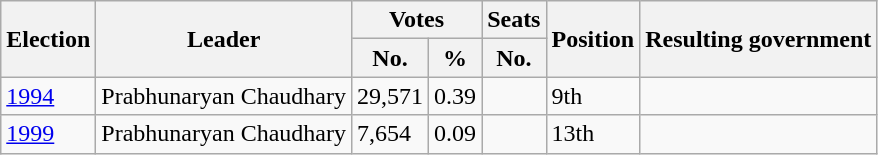<table class="wikitable">
<tr>
<th rowspan="2">Election</th>
<th rowspan="2">Leader</th>
<th colspan="2">Votes</th>
<th>Seats</th>
<th rowspan="2">Position</th>
<th rowspan="2">Resulting government</th>
</tr>
<tr>
<th>No.</th>
<th>%</th>
<th>No.</th>
</tr>
<tr>
<td><a href='#'>1994</a></td>
<td>Prabhunaryan Chaudhary</td>
<td>29,571</td>
<td>0.39</td>
<td style="text-align:center;"></td>
<td>9th</td>
<td></td>
</tr>
<tr>
<td><a href='#'>1999</a></td>
<td>Prabhunaryan Chaudhary</td>
<td>7,654</td>
<td>0.09</td>
<td style="text-align:center;"></td>
<td>13th</td>
<td></td>
</tr>
</table>
